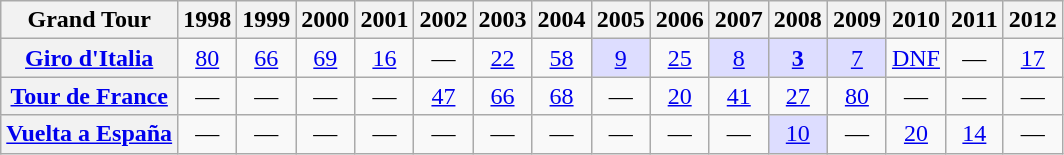<table class="wikitable plainrowheaders">
<tr>
<th>Grand Tour</th>
<th scope="col">1998</th>
<th scope="col">1999</th>
<th scope="col">2000</th>
<th scope="col">2001</th>
<th scope="col">2002</th>
<th scope="col">2003</th>
<th scope="col">2004</th>
<th scope="col">2005</th>
<th scope="col">2006</th>
<th scope="col">2007</th>
<th scope="col">2008</th>
<th scope="col">2009</th>
<th scope="col">2010</th>
<th scope="col">2011</th>
<th scope="col">2012</th>
</tr>
<tr style="text-align:center;">
<th scope="row"> <a href='#'>Giro d'Italia</a></th>
<td><a href='#'>80</a></td>
<td><a href='#'>66</a></td>
<td><a href='#'>69</a></td>
<td><a href='#'>16</a></td>
<td>—</td>
<td><a href='#'>22</a></td>
<td><a href='#'>58</a></td>
<td style="background:#ddf;"><a href='#'>9</a></td>
<td><a href='#'>25</a></td>
<td style="background:#ddf;"><a href='#'>8</a></td>
<td style="background:#ddf;"><a href='#'><strong>3</strong></a></td>
<td style="background:#ddf;"><a href='#'>7</a></td>
<td><a href='#'>DNF</a></td>
<td>—</td>
<td><a href='#'>17</a></td>
</tr>
<tr style="text-align:center;">
<th scope="row"> <a href='#'>Tour de France</a></th>
<td>—</td>
<td>—</td>
<td>—</td>
<td>—</td>
<td><a href='#'>47</a></td>
<td><a href='#'>66</a></td>
<td><a href='#'>68</a></td>
<td>—</td>
<td><a href='#'>20</a></td>
<td><a href='#'>41</a></td>
<td><a href='#'>27</a></td>
<td><a href='#'>80</a></td>
<td>—</td>
<td>—</td>
<td>—</td>
</tr>
<tr style="text-align:center;">
<th scope="row"> <a href='#'>Vuelta a España</a></th>
<td>—</td>
<td>—</td>
<td>—</td>
<td>—</td>
<td>—</td>
<td>—</td>
<td>—</td>
<td>—</td>
<td>—</td>
<td>—</td>
<td style="background:#ddf;"><a href='#'>10</a></td>
<td>—</td>
<td><a href='#'>20</a></td>
<td><a href='#'>14</a></td>
<td>—</td>
</tr>
</table>
